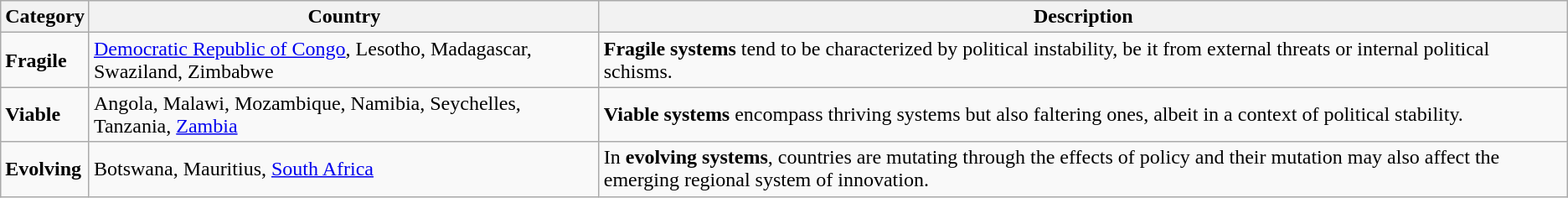<table class="wikitable">
<tr>
<th>Category</th>
<th>Country</th>
<th>Description</th>
</tr>
<tr>
<td><strong>Fragile</strong></td>
<td><a href='#'>Democratic Republic of Congo</a>, Lesotho, Madagascar, Swaziland, Zimbabwe</td>
<td><strong>Fragile systems</strong> tend to be characterized by political instability, be it from external threats or internal political schisms.</td>
</tr>
<tr>
<td><strong>Viable</strong></td>
<td>Angola, Malawi, Mozambique, Namibia, Seychelles, Tanzania, <a href='#'>Zambia</a></td>
<td><strong>Viable systems</strong> encompass thriving systems but also faltering ones, albeit in a context of political stability.</td>
</tr>
<tr>
<td><strong>Evolving</strong></td>
<td>Botswana, Mauritius, <a href='#'>South Africa</a></td>
<td>In <strong>evolving systems</strong>, countries are mutating through the effects of policy and their mutation may also affect the emerging regional system of innovation.</td>
</tr>
</table>
